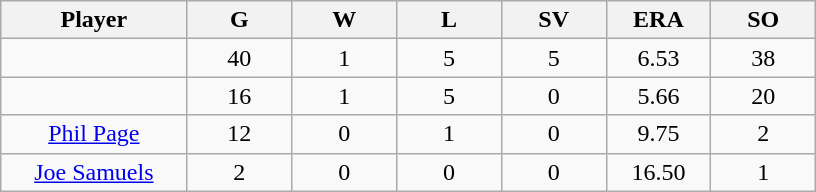<table class="wikitable sortable">
<tr>
<th bgcolor="#DDDDFF" width="16%">Player</th>
<th bgcolor="#DDDDFF" width="9%">G</th>
<th bgcolor="#DDDDFF" width="9%">W</th>
<th bgcolor="#DDDDFF" width="9%">L</th>
<th bgcolor="#DDDDFF" width="9%">SV</th>
<th bgcolor="#DDDDFF" width="9%">ERA</th>
<th bgcolor="#DDDDFF" width="9%">SO</th>
</tr>
<tr align="center">
<td></td>
<td>40</td>
<td>1</td>
<td>5</td>
<td>5</td>
<td>6.53</td>
<td>38</td>
</tr>
<tr align="center">
<td></td>
<td>16</td>
<td>1</td>
<td>5</td>
<td>0</td>
<td>5.66</td>
<td>20</td>
</tr>
<tr align="center">
<td><a href='#'>Phil Page</a></td>
<td>12</td>
<td>0</td>
<td>1</td>
<td>0</td>
<td>9.75</td>
<td>2</td>
</tr>
<tr align=center>
<td><a href='#'>Joe Samuels</a></td>
<td>2</td>
<td>0</td>
<td>0</td>
<td>0</td>
<td>16.50</td>
<td>1</td>
</tr>
</table>
